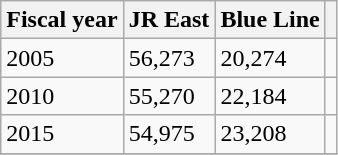<table class="wikitable">
<tr>
<th>Fiscal year</th>
<th>JR East</th>
<th>Blue Line</th>
<th></th>
</tr>
<tr>
<td>2005</td>
<td>56,273</td>
<td>20,274</td>
<td></td>
</tr>
<tr>
<td>2010</td>
<td>55,270</td>
<td>22,184</td>
<td></td>
</tr>
<tr>
<td>2015</td>
<td>54,975</td>
<td>23,208</td>
<td></td>
</tr>
<tr>
</tr>
</table>
